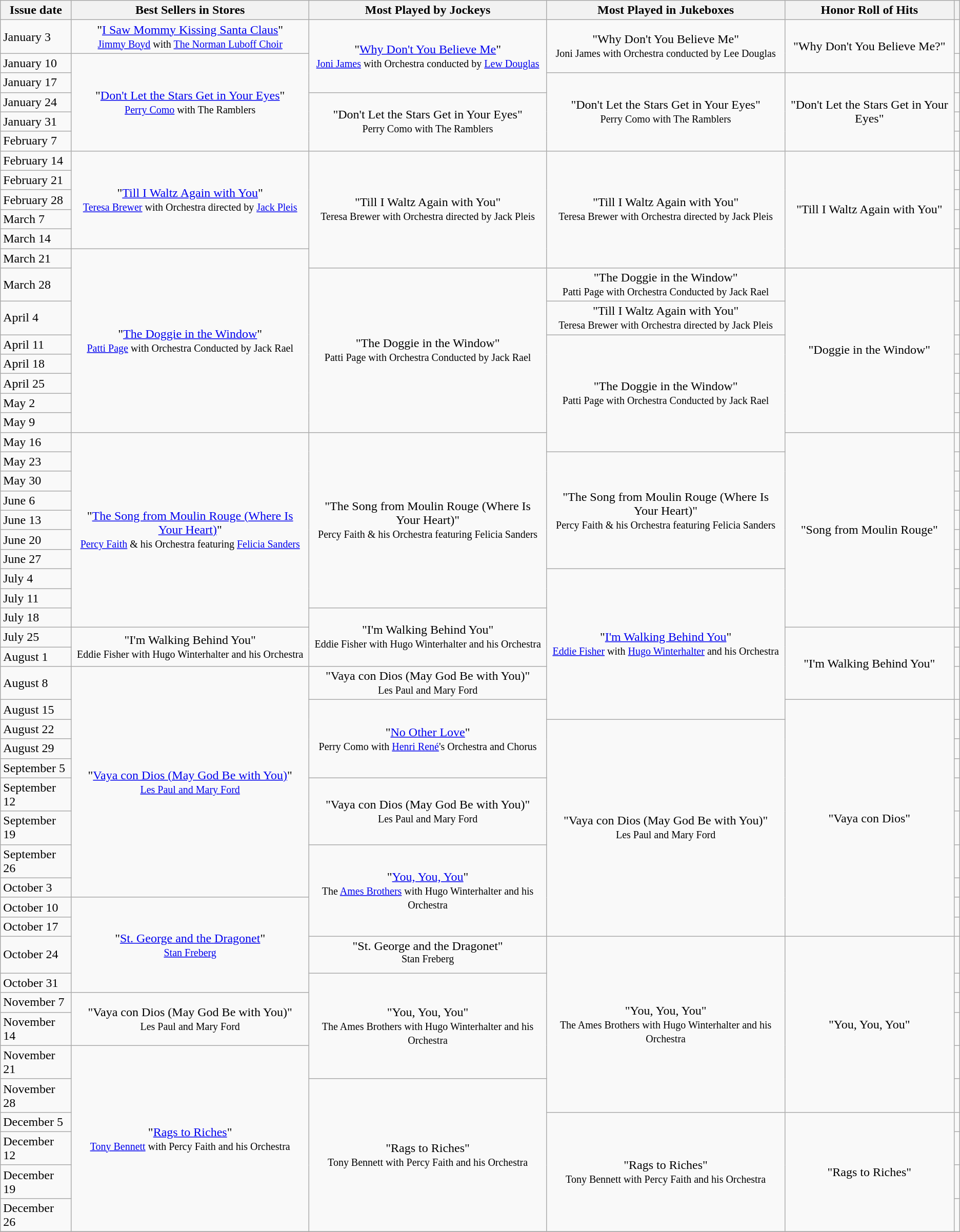<table class="wikitable">
<tr>
<th>Issue date</th>
<th>Best Sellers in Stores</th>
<th>Most Played by Jockeys</th>
<th>Most Played in Jukeboxes</th>
<th>Honor Roll of Hits</th>
<th></th>
</tr>
<tr>
<td>January 3</td>
<td style="text-align: center;">"<a href='#'>I Saw Mommy Kissing Santa Claus</a>"<br><small><a href='#'>Jimmy Boyd</a> with <a href='#'>The Norman Luboff Choir</a></small></td>
<td rowspan=3 style="text-align: center;">"<a href='#'>Why Don't You Believe Me</a>"<br><small><a href='#'>Joni James</a> with Orchestra conducted by <a href='#'>Lew Douglas</a></small></td>
<td rowspan=2 style="text-align: center;">"Why Don't You Believe Me"<br><small>Joni James with Orchestra conducted by Lee Douglas</small></td>
<td rowspan=2 style="text-align: center;">"Why Don't You Believe Me?"</td>
<td style="text-align: center;"></td>
</tr>
<tr>
<td>January 10</td>
<td rowspan=5 style="text-align: center;">"<a href='#'>Don't Let the Stars Get in Your Eyes</a>"<br><small><a href='#'>Perry Como</a> with The Ramblers</small></td>
<td style="text-align: center;"></td>
</tr>
<tr>
<td>January 17</td>
<td rowspan=4 style="text-align: center;">"Don't Let the Stars Get in Your Eyes"<br><small>Perry Como with The Ramblers</small></td>
<td rowspan=4 style="text-align: center;">"Don't Let the Stars Get in Your Eyes"</td>
<td style="text-align: center;"></td>
</tr>
<tr>
<td>January 24</td>
<td rowspan=3 style="text-align: center;">"Don't Let the Stars Get in Your Eyes"<br><small>Perry Como with The Ramblers</small></td>
<td style="text-align: center;"></td>
</tr>
<tr>
<td>January 31</td>
<td style="text-align: center;"></td>
</tr>
<tr>
<td>February 7</td>
<td style="text-align: center;"></td>
</tr>
<tr>
<td>February 14</td>
<td rowspan=5 style="text-align: center;">"<a href='#'>Till I Waltz Again with You</a>"<br><small><a href='#'>Teresa Brewer</a> with Orchestra directed by <a href='#'>Jack Pleis</a></small></td>
<td rowspan=6 style="text-align: center;">"Till I Waltz Again with You"<br><small>Teresa Brewer with Orchestra directed by Jack Pleis</small></td>
<td rowspan=6 style="text-align: center;">"Till I Waltz Again with You"<br><small>Teresa Brewer with Orchestra directed by Jack Pleis</small></td>
<td rowspan=6 style="text-align: center;">"Till I Waltz Again with You"</td>
<td style="text-align: center;"></td>
</tr>
<tr>
<td>February 21</td>
<td style="text-align: center;"></td>
</tr>
<tr>
<td>February 28</td>
<td style="text-align: center;"></td>
</tr>
<tr>
<td>March 7</td>
<td style="text-align: center;"></td>
</tr>
<tr>
<td>March 14</td>
<td style="text-align: center;"></td>
</tr>
<tr>
<td>March 21</td>
<td rowspan=8 style="text-align: center;">"<a href='#'>The Doggie in the Window</a>"<br><small><a href='#'>Patti Page</a> with Orchestra Conducted by Jack Rael</small></td>
<td style="text-align: center;"></td>
</tr>
<tr>
<td>March 28</td>
<td rowspan=7 style="text-align: center;">"The Doggie in the Window"<br><small>Patti Page with Orchestra Conducted by Jack Rael</small></td>
<td style="text-align: center;">"The Doggie in the Window"<br><small>Patti Page with Orchestra Conducted by Jack Rael</small></td>
<td rowspan=7 style="text-align: center;">"Doggie in the Window"</td>
<td style="text-align: center;"></td>
</tr>
<tr>
<td>April 4</td>
<td style="text-align: center;">"Till I Waltz Again with You"<br><small>Teresa Brewer with Orchestra directed by Jack Pleis</small></td>
<td style="text-align: center;"></td>
</tr>
<tr>
<td>April 11</td>
<td rowspan=6 style="text-align: center;">"The Doggie in the Window"<br><small>Patti Page with Orchestra Conducted by Jack Rael</small></td>
<td style="text-align: center;"></td>
</tr>
<tr>
<td>April 18</td>
<td style="text-align: center;"></td>
</tr>
<tr>
<td>April 25</td>
<td style="text-align: center;"></td>
</tr>
<tr>
<td>May 2</td>
<td style="text-align: center;"></td>
</tr>
<tr>
<td>May 9</td>
<td style="text-align: center;"></td>
</tr>
<tr>
<td>May 16</td>
<td rowspan=10 style="text-align: center;">"<a href='#'>The Song from Moulin Rouge (Where Is Your Heart)</a>"<br><small><a href='#'>Percy Faith</a> & his Orchestra featuring <a href='#'>Felicia Sanders</a></small></td>
<td rowspan=9 style="text-align: center;">"The Song from Moulin Rouge (Where Is Your Heart)"<br><small>Percy Faith & his Orchestra featuring Felicia Sanders</small></td>
<td rowspan=10 style="text-align: center;">"Song from Moulin Rouge"</td>
<td style="text-align: center;"></td>
</tr>
<tr>
<td>May 23</td>
<td rowspan=6 style="text-align: center;">"The Song from Moulin Rouge (Where Is Your Heart)"<br> <small>Percy Faith & his Orchestra featuring Felicia Sanders</small></td>
<td style="text-align: center;"></td>
</tr>
<tr>
<td>May 30</td>
<td style="text-align: center;"></td>
</tr>
<tr>
<td>June 6</td>
<td style="text-align: center;"></td>
</tr>
<tr>
<td>June 13</td>
<td style="text-align: center;"></td>
</tr>
<tr>
<td>June 20</td>
<td style="text-align: center;"></td>
</tr>
<tr>
<td>June 27</td>
<td style="text-align: center;"></td>
</tr>
<tr>
<td>July 4</td>
<td rowspan=7 style="text-align: center;">"<a href='#'>I'm Walking Behind You</a>"<br><small><a href='#'>Eddie Fisher</a> with <a href='#'>Hugo Winterhalter</a> and his Orchestra</small></td>
<td style="text-align: center;"></td>
</tr>
<tr>
<td>July 11</td>
<td style="text-align: center;"></td>
</tr>
<tr>
<td>July 18</td>
<td rowspan=3 style="text-align: center;">"I'm Walking Behind You"<br><small>Eddie Fisher with Hugo Winterhalter and his Orchestra</small></td>
<td style="text-align: center;"></td>
</tr>
<tr>
<td>July 25</td>
<td rowspan=2 style="text-align: center;">"I'm Walking Behind You"<br><small>Eddie Fisher with Hugo Winterhalter and his Orchestra</small></td>
<td rowspan=3 style="text-align: center;">"I'm Walking Behind You"</td>
<td style="text-align: center;"></td>
</tr>
<tr>
<td>August 1</td>
<td style="text-align: center;"></td>
</tr>
<tr>
<td>August 8</td>
<td rowspan=9 style="text-align: center;">"<a href='#'>Vaya con Dios (May God Be with You)</a>"<br><small><a href='#'>Les Paul and Mary Ford</a></small></td>
<td style="text-align: center;">"Vaya con Dios (May God Be with You)"<br><small>Les Paul and Mary Ford</small></td>
<td style="text-align: center;"></td>
</tr>
<tr>
<td>August 15</td>
<td rowspan=4 style="text-align: center;">"<a href='#'>No Other Love</a>"<br><small>Perry Como with <a href='#'>Henri René</a>'s Orchestra and Chorus</small></td>
<td rowspan=10 style="text-align: center;">"Vaya con Dios"</td>
<td style="text-align: center;"></td>
</tr>
<tr>
<td>August 22</td>
<td rowspan=9 style="text-align: center;">"Vaya con Dios (May God Be with You)"<br><small>Les Paul and Mary Ford</small></td>
<td style="text-align: center;"></td>
</tr>
<tr>
<td>August 29</td>
<td style="text-align: center;"></td>
</tr>
<tr>
<td>September 5</td>
<td style="text-align: center;"></td>
</tr>
<tr>
<td>September 12</td>
<td rowspan=2 style="text-align: center;">"Vaya con Dios (May God Be with You)"<br><small>Les Paul and Mary Ford </small></td>
<td style="text-align: center;"></td>
</tr>
<tr>
<td>September 19</td>
<td style="text-align: center;"></td>
</tr>
<tr>
<td>September 26</td>
<td rowspan=4 style="text-align: center;">"<a href='#'>You, You, You</a>"<br><small>The <a href='#'>Ames Brothers</a> with Hugo Winterhalter and his Orchestra</small></td>
<td style="text-align: center;"></td>
</tr>
<tr>
<td>October 3</td>
<td style="text-align: center;"></td>
</tr>
<tr>
<td>October 10</td>
<td rowspan=4 style="text-align: center;">"<a href='#'>St. George and the Dragonet</a>"<br><small><a href='#'>Stan Freberg</a></small></td>
<td style="text-align: center;"></td>
</tr>
<tr>
<td>October 17</td>
<td style="text-align: center;"></td>
</tr>
<tr>
<td>October 24</td>
<td style="text-align: center;">"St. George and the Dragonet"<br><sup>Stan Freberg</sup></td>
<td rowspan=6 style="text-align: center;">"You, You, You"<br><small>The Ames Brothers with Hugo Winterhalter and his Orchestra</small></td>
<td rowspan=6 style="text-align: center;">"You, You, You"</td>
<td style="text-align: center;"></td>
</tr>
<tr>
<td>October 31</td>
<td rowspan=4 style="text-align: center;">"You, You, You"<br><small>The Ames Brothers with Hugo Winterhalter and his Orchestra</small></td>
<td style="text-align: center;"></td>
</tr>
<tr>
<td>November 7</td>
<td rowspan=2 style="text-align: center;">"Vaya con Dios (May God Be with You)"<br><small>Les Paul and Mary Ford</small></td>
<td style="text-align: center;"></td>
</tr>
<tr>
<td>November 14</td>
<td style="text-align: center;"></td>
</tr>
<tr>
<td>November 21</td>
<td rowspan=6 style="text-align: center;">"<a href='#'>Rags to Riches</a>"<br><small><a href='#'>Tony Bennett</a> with Percy Faith and his Orchestra</small></td>
<td style="text-align: center;"></td>
</tr>
<tr>
<td>November 28</td>
<td rowspan=5 style="text-align: center;">"Rags to Riches"<br><small>Tony Bennett with Percy Faith and his Orchestra</small></td>
<td style="text-align: center;"></td>
</tr>
<tr>
<td>December 5</td>
<td rowspan=4 style="text-align: center;">"Rags to Riches"<br><small>Tony Bennett with Percy Faith and his Orchestra</small></td>
<td rowspan=4 style="text-align: center;">"Rags to Riches"</td>
<td style="text-align: center;"></td>
</tr>
<tr>
<td>December 12</td>
<td style="text-align: center;"></td>
</tr>
<tr>
<td>December 19</td>
<td style="text-align: center;"></td>
</tr>
<tr>
<td>December 26</td>
<td style="text-align: center;"></td>
</tr>
<tr>
</tr>
</table>
